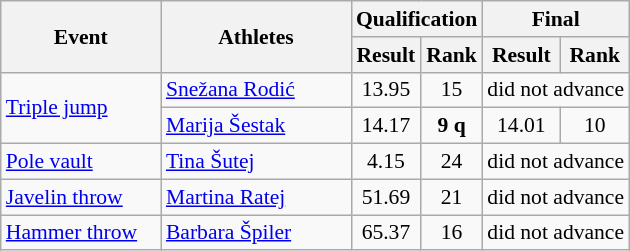<table class="wikitable" border="1" style="font-size:90%">
<tr>
<th rowspan="2" width=100>Event</th>
<th rowspan="2" width=120>Athletes</th>
<th colspan="2">Qualification</th>
<th colspan="2">Final</th>
</tr>
<tr>
<th>Result</th>
<th>Rank</th>
<th>Result</th>
<th>Rank</th>
</tr>
<tr>
<td rowspan=2><a href='#'>Triple jump</a></td>
<td><a href='#'>Snežana Rodić</a></td>
<td align=center>13.95</td>
<td align=center>15</td>
<td align=center colspan="2">did not advance</td>
</tr>
<tr>
<td><a href='#'>Marija Šestak</a></td>
<td align=center>14.17</td>
<td align=center><strong>9 q</strong></td>
<td align=center>14.01</td>
<td align=center>10</td>
</tr>
<tr>
<td><a href='#'>Pole vault</a></td>
<td><a href='#'>Tina Šutej</a></td>
<td align=center>4.15</td>
<td align=center>24</td>
<td align=center colspan="2">did not advance</td>
</tr>
<tr>
<td><a href='#'>Javelin throw</a></td>
<td><a href='#'>Martina Ratej</a></td>
<td align=center>51.69</td>
<td align=center>21</td>
<td align=center colspan="2">did not advance</td>
</tr>
<tr>
<td><a href='#'>Hammer throw</a></td>
<td><a href='#'>Barbara Špiler</a></td>
<td align=center>65.37</td>
<td align=center>16</td>
<td align=center colspan="2">did not advance</td>
</tr>
</table>
